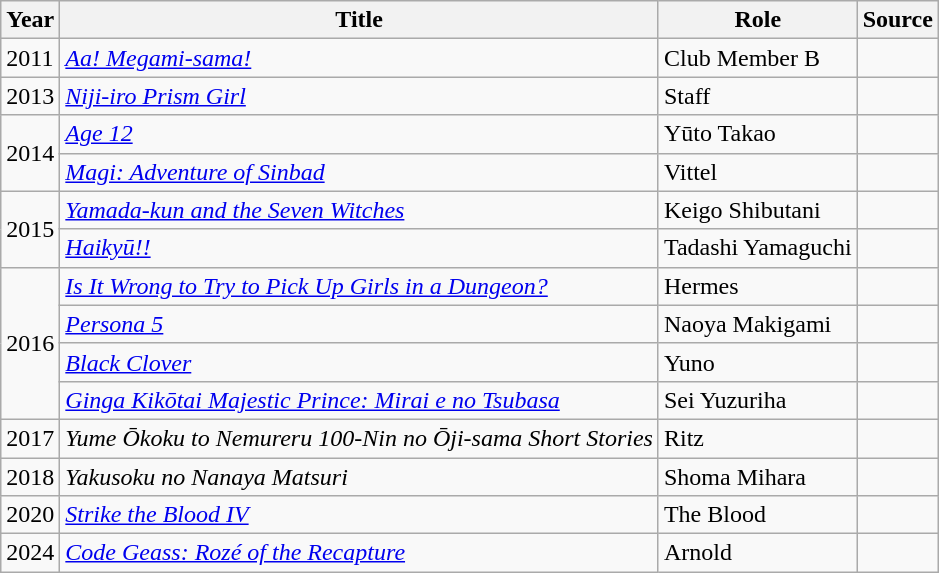<table class="wikitable sortable plainrowheaders">
<tr>
<th>Year</th>
<th>Title</th>
<th>Role</th>
<th class="unsortable">Source</th>
</tr>
<tr>
<td rowspan="1">2011</td>
<td><em><a href='#'>Aa! Megami-sama!</a></em></td>
<td>Club Member B</td>
<td></td>
</tr>
<tr>
<td rowspan="1">2013</td>
<td><em><a href='#'>Niji-iro Prism Girl</a></em></td>
<td>Staff</td>
<td></td>
</tr>
<tr>
<td rowspan="2">2014</td>
<td><em><a href='#'>Age 12</a></em></td>
<td>Yūto Takao</td>
<td></td>
</tr>
<tr>
<td><em><a href='#'>Magi: Adventure of Sinbad</a></em></td>
<td>Vittel</td>
<td></td>
</tr>
<tr>
<td rowspan="2">2015</td>
<td><em><a href='#'>Yamada-kun and the Seven Witches</a></em></td>
<td>Keigo Shibutani</td>
<td></td>
</tr>
<tr>
<td><em><a href='#'>Haikyū!!</a></em></td>
<td>Tadashi Yamaguchi</td>
<td></td>
</tr>
<tr>
<td rowspan="4">2016</td>
<td><em><a href='#'>Is It Wrong to Try to Pick Up Girls in a Dungeon?</a></em></td>
<td>Hermes</td>
<td></td>
</tr>
<tr>
<td><em><a href='#'>Persona 5</a></em></td>
<td>Naoya Makigami</td>
<td></td>
</tr>
<tr>
<td><em><a href='#'>Black Clover</a></em></td>
<td>Yuno</td>
<td></td>
</tr>
<tr>
<td><em><a href='#'>Ginga Kikōtai Majestic Prince: Mirai e no Tsubasa</a></em></td>
<td>Sei Yuzuriha</td>
<td></td>
</tr>
<tr>
<td rowspan="1">2017</td>
<td><em>Yume Ōkoku to Nemureru 100-Nin no Ōji-sama Short Stories</em></td>
<td>Ritz</td>
<td></td>
</tr>
<tr>
<td rowspan="1">2018</td>
<td><em>Yakusoku no Nanaya Matsuri</em></td>
<td>Shoma Mihara</td>
<td></td>
</tr>
<tr>
<td rowspan="1">2020</td>
<td><em><a href='#'>Strike the Blood IV</a></em></td>
<td>The Blood</td>
<td></td>
</tr>
<tr>
<td>2024</td>
<td><em><a href='#'>Code Geass: Rozé of the Recapture</a></em></td>
<td>Arnold</td>
<td></td>
</tr>
</table>
